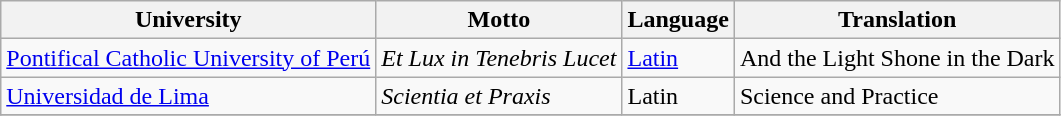<table class="wikitable sortable plainrowheaders">
<tr>
<th>University</th>
<th>Motto</th>
<th>Language</th>
<th>Translation</th>
</tr>
<tr>
<td><a href='#'>Pontifical Catholic University of Perú</a></td>
<td><em>Et Lux in Tenebris Lucet</em></td>
<td><a href='#'>Latin</a></td>
<td>And the Light Shone in the Dark</td>
</tr>
<tr>
<td><a href='#'>Universidad de Lima</a></td>
<td><em>Scientia et Praxis</em></td>
<td>Latin</td>
<td>Science and Practice</td>
</tr>
<tr>
</tr>
</table>
